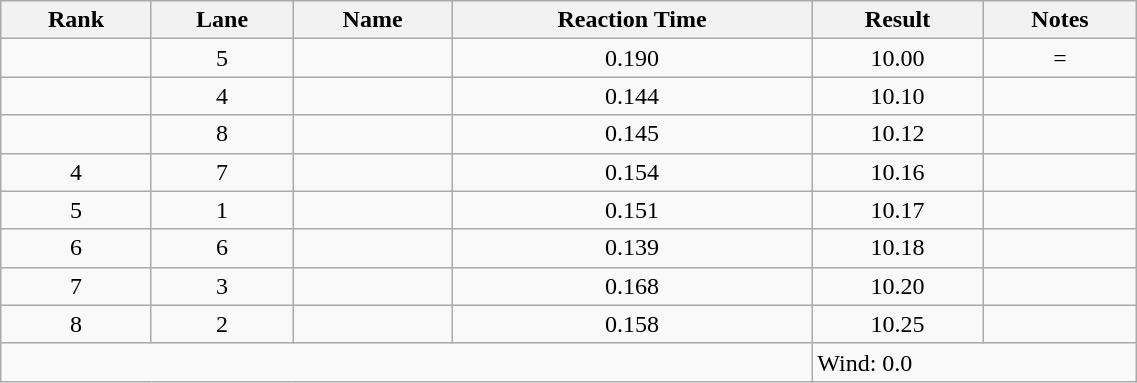<table class="wikitable" style="text-align:center;width: 60%">
<tr>
<th>Rank</th>
<th>Lane</th>
<th>Name</th>
<th>Reaction Time</th>
<th>Result</th>
<th>Notes</th>
</tr>
<tr>
<td></td>
<td>5</td>
<td align="left"></td>
<td>0.190</td>
<td>10.00</td>
<td>=</td>
</tr>
<tr>
<td></td>
<td>4</td>
<td align="left"></td>
<td>0.144</td>
<td>10.10</td>
<td></td>
</tr>
<tr>
<td></td>
<td>8</td>
<td align="left"></td>
<td>0.145</td>
<td>10.12</td>
<td></td>
</tr>
<tr>
<td>4</td>
<td>7</td>
<td align="left"></td>
<td>0.154</td>
<td>10.16</td>
<td></td>
</tr>
<tr>
<td>5</td>
<td>1</td>
<td align="left"></td>
<td>0.151</td>
<td>10.17</td>
<td></td>
</tr>
<tr>
<td>6</td>
<td>6</td>
<td align="left"></td>
<td>0.139</td>
<td>10.18</td>
<td></td>
</tr>
<tr>
<td>7</td>
<td>3</td>
<td align="left"></td>
<td>0.168</td>
<td>10.20</td>
<td></td>
</tr>
<tr>
<td>8</td>
<td>2</td>
<td align="left"></td>
<td>0.158</td>
<td>10.25</td>
<td></td>
</tr>
<tr class="sortbottom">
<td colspan=4></td>
<td colspan="2" style="text-align:left;">Wind: 0.0</td>
</tr>
</table>
